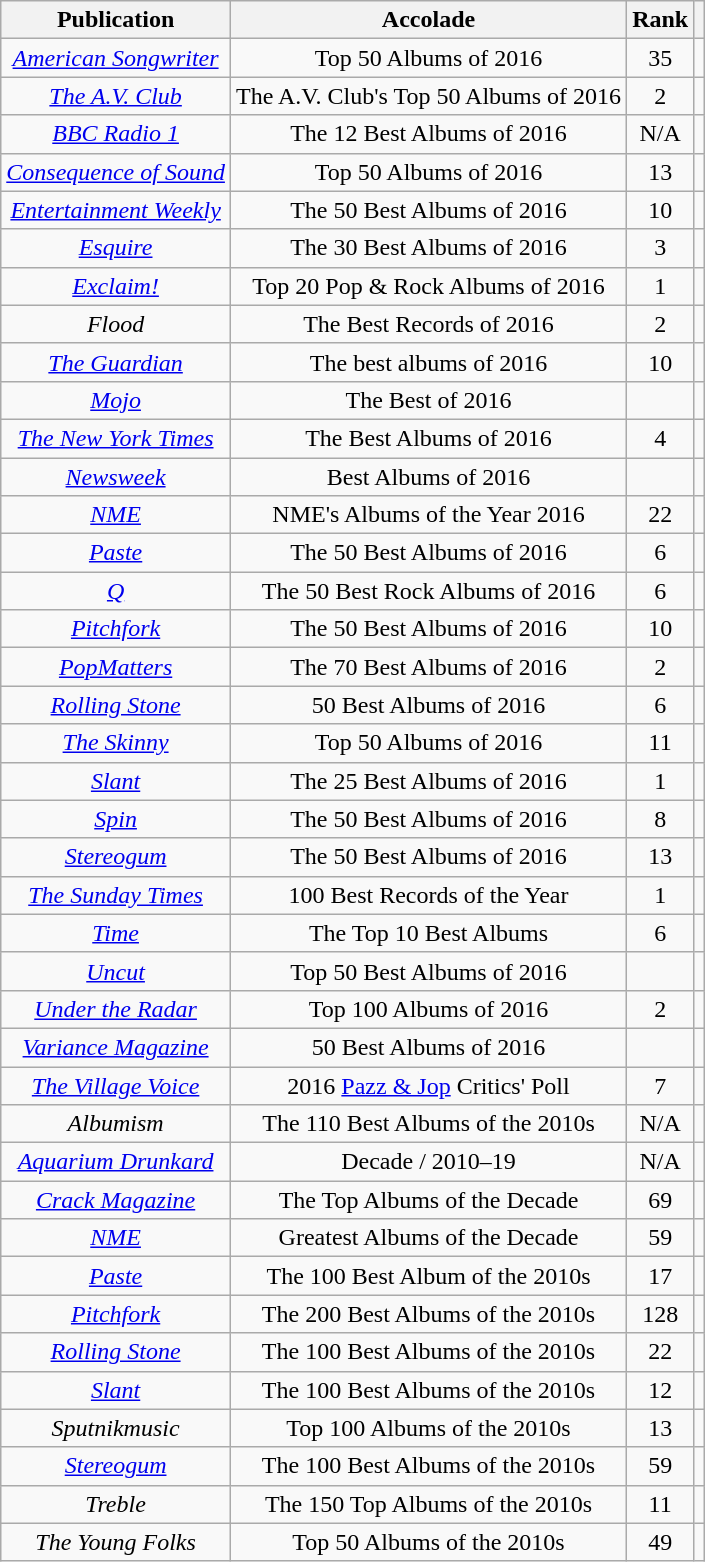<table class="wikitable sortable plainrowheaders" style="text-align:center">
<tr>
<th>Publication</th>
<th>Accolade</th>
<th>Rank</th>
<th class="unsortable"></th>
</tr>
<tr>
<td><em><a href='#'>American Songwriter</a></em></td>
<td>Top 50 Albums of 2016</td>
<td>35</td>
<td></td>
</tr>
<tr>
<td><em><a href='#'>The A.V. Club</a></em></td>
<td>The A.V. Club's Top 50 Albums of 2016</td>
<td>2</td>
<td></td>
</tr>
<tr>
<td><em><a href='#'>BBC Radio 1</a></em></td>
<td>The 12 Best Albums of 2016</td>
<td>N/A</td>
<td></td>
</tr>
<tr>
<td><em><a href='#'>Consequence of Sound</a></em></td>
<td>Top 50 Albums of 2016</td>
<td>13</td>
<td></td>
</tr>
<tr>
<td><em><a href='#'>Entertainment Weekly</a></em></td>
<td>The 50 Best Albums of 2016</td>
<td>10</td>
<td></td>
</tr>
<tr>
<td><em><a href='#'>Esquire</a></em></td>
<td>The 30 Best Albums of 2016</td>
<td>3</td>
<td></td>
</tr>
<tr>
<td><em><a href='#'>Exclaim!</a></em></td>
<td>Top 20 Pop & Rock Albums of 2016</td>
<td>1</td>
<td></td>
</tr>
<tr>
<td><em>Flood</em></td>
<td>The Best Records of 2016</td>
<td>2</td>
<td></td>
</tr>
<tr>
<td><em><a href='#'>The Guardian</a></em></td>
<td>The best albums of 2016</td>
<td>10</td>
<td></td>
</tr>
<tr>
<td><em><a href='#'>Mojo</a></em></td>
<td>The Best of 2016</td>
<td></td>
<td></td>
</tr>
<tr>
<td><em><a href='#'>The New York Times</a></em></td>
<td>The Best Albums of 2016</td>
<td>4</td>
<td></td>
</tr>
<tr>
<td><em><a href='#'>Newsweek</a></em></td>
<td>Best Albums of 2016</td>
<td></td>
<td></td>
</tr>
<tr>
<td><em><a href='#'>NME</a></em></td>
<td>NME's Albums of the Year 2016</td>
<td>22</td>
<td></td>
</tr>
<tr>
<td><em><a href='#'>Paste</a></em></td>
<td>The 50 Best Albums of 2016</td>
<td>6</td>
<td></td>
</tr>
<tr>
<td><em><a href='#'>Q</a></em></td>
<td>The 50 Best Rock Albums of 2016</td>
<td>6</td>
<td></td>
</tr>
<tr>
<td><em><a href='#'>Pitchfork</a></em></td>
<td>The 50 Best Albums of 2016</td>
<td>10</td>
<td></td>
</tr>
<tr>
<td><em><a href='#'>PopMatters</a></em></td>
<td>The 70 Best Albums of 2016</td>
<td>2</td>
<td></td>
</tr>
<tr>
<td><em><a href='#'>Rolling Stone</a></em></td>
<td>50 Best Albums of 2016</td>
<td>6</td>
<td></td>
</tr>
<tr>
<td><em><a href='#'>The Skinny</a></em></td>
<td>Top 50 Albums of 2016</td>
<td>11</td>
<td></td>
</tr>
<tr>
<td><em><a href='#'>Slant</a></em></td>
<td>The 25 Best Albums of 2016</td>
<td>1</td>
<td></td>
</tr>
<tr>
<td><em><a href='#'>Spin</a></em></td>
<td>The 50 Best Albums of 2016</td>
<td>8</td>
<td></td>
</tr>
<tr>
<td><em><a href='#'>Stereogum</a></em></td>
<td>The 50 Best Albums of 2016</td>
<td>13</td>
<td></td>
</tr>
<tr>
<td><em><a href='#'>The Sunday Times</a></em></td>
<td>100 Best Records of the Year</td>
<td>1</td>
<td></td>
</tr>
<tr>
<td><em><a href='#'>Time</a></em></td>
<td>The Top 10 Best Albums</td>
<td>6</td>
<td></td>
</tr>
<tr>
<td><em><a href='#'>Uncut</a></em></td>
<td>Top 50 Best Albums of 2016</td>
<td></td>
<td></td>
</tr>
<tr>
<td><em><a href='#'>Under the Radar</a></em></td>
<td>Top 100 Albums of 2016</td>
<td>2</td>
<td></td>
</tr>
<tr>
<td><em><a href='#'>Variance Magazine</a></em></td>
<td>50 Best Albums of 2016</td>
<td></td>
<td></td>
</tr>
<tr>
<td><em><a href='#'>The Village Voice</a></em></td>
<td>2016 <a href='#'>Pazz & Jop</a> Critics' Poll</td>
<td>7</td>
<td></td>
</tr>
<tr>
<td><em>Albumism</em></td>
<td>The 110 Best Albums of the 2010s</td>
<td>N/A</td>
<td></td>
</tr>
<tr>
<td><em><a href='#'>Aquarium Drunkard</a></em></td>
<td>Decade / 2010–19</td>
<td>N/A</td>
<td></td>
</tr>
<tr>
<td><em><a href='#'>Crack Magazine</a></em></td>
<td>The Top Albums of the Decade</td>
<td>69</td>
<td></td>
</tr>
<tr>
<td><em><a href='#'>NME</a></em></td>
<td>Greatest Albums of the Decade</td>
<td>59</td>
<td></td>
</tr>
<tr>
<td><em><a href='#'>Paste</a></em></td>
<td>The 100 Best Album of the 2010s</td>
<td>17</td>
<td></td>
</tr>
<tr>
<td><em><a href='#'>Pitchfork</a></em></td>
<td>The 200 Best Albums of the 2010s</td>
<td>128</td>
<td></td>
</tr>
<tr>
<td><em><a href='#'>Rolling Stone</a></em></td>
<td>The 100 Best Albums of the 2010s</td>
<td>22</td>
<td></td>
</tr>
<tr>
<td><em><a href='#'>Slant</a></em></td>
<td>The 100 Best Albums of the 2010s</td>
<td>12</td>
<td></td>
</tr>
<tr>
<td><em>Sputnikmusic</em></td>
<td>Top 100 Albums of the 2010s</td>
<td>13</td>
<td></td>
</tr>
<tr>
<td><em><a href='#'>Stereogum</a></em></td>
<td>The 100 Best Albums of the 2010s</td>
<td>59</td>
<td></td>
</tr>
<tr>
<td><em>Treble</em></td>
<td>The 150 Top Albums of the 2010s</td>
<td>11</td>
<td></td>
</tr>
<tr>
<td><em>The Young Folks</em></td>
<td>Top 50 Albums of the 2010s</td>
<td>49</td>
<td></td>
</tr>
</table>
